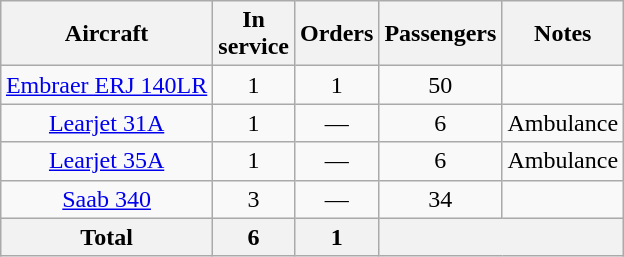<table class="wikitable" style="margin:0.5em auto; text-align:center">
<tr>
<th>Aircraft</th>
<th>In <br> service</th>
<th>Orders</th>
<th>Passengers</th>
<th>Notes</th>
</tr>
<tr>
<td><a href='#'>Embraer ERJ 140LR</a></td>
<td>1</td>
<td>1</td>
<td>50</td>
<td></td>
</tr>
<tr>
<td><a href='#'>Learjet 31A</a></td>
<td>1</td>
<td>—</td>
<td>6</td>
<td>Ambulance</td>
</tr>
<tr>
<td><a href='#'>Learjet 35A</a></td>
<td>1</td>
<td>—</td>
<td>6</td>
<td>Ambulance</td>
</tr>
<tr>
<td><a href='#'>Saab 340</a></td>
<td>3</td>
<td>—</td>
<td>34</td>
<td></td>
</tr>
<tr>
<th>Total</th>
<th>6</th>
<th>1</th>
<th colspan=2></th>
</tr>
</table>
